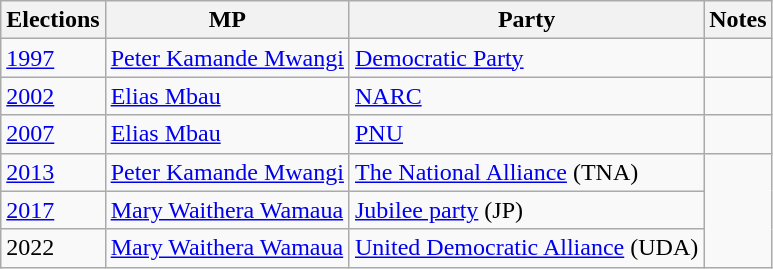<table class="wikitable">
<tr>
<th>Elections</th>
<th>MP </th>
<th>Party</th>
<th>Notes</th>
</tr>
<tr>
<td><a href='#'>1997</a></td>
<td><a href='#'>Peter Kamande Mwangi</a></td>
<td><a href='#'>Democratic Party</a></td>
<td></td>
</tr>
<tr>
<td><a href='#'>2002</a></td>
<td><a href='#'>Elias Mbau</a></td>
<td><a href='#'>NARC</a></td>
<td></td>
</tr>
<tr>
<td><a href='#'>2007</a></td>
<td><a href='#'>Elias Mbau</a></td>
<td><a href='#'>PNU</a></td>
<td></td>
</tr>
<tr>
<td><a href='#'>2013</a></td>
<td><a href='#'>Peter Kamande Mwangi</a></td>
<td><a href='#'>The National Alliance</a> (TNA)</td>
</tr>
<tr>
<td><a href='#'>2017</a></td>
<td><a href='#'>Mary Waithera Wamaua</a></td>
<td><a href='#'>Jubilee party</a> (JP)</td>
</tr>
<tr>
<td>2022</td>
<td><a href='#'>Mary Waithera Wamaua</a></td>
<td><a href='#'>United Democratic Alliance</a> (UDA)</td>
</tr>
</table>
